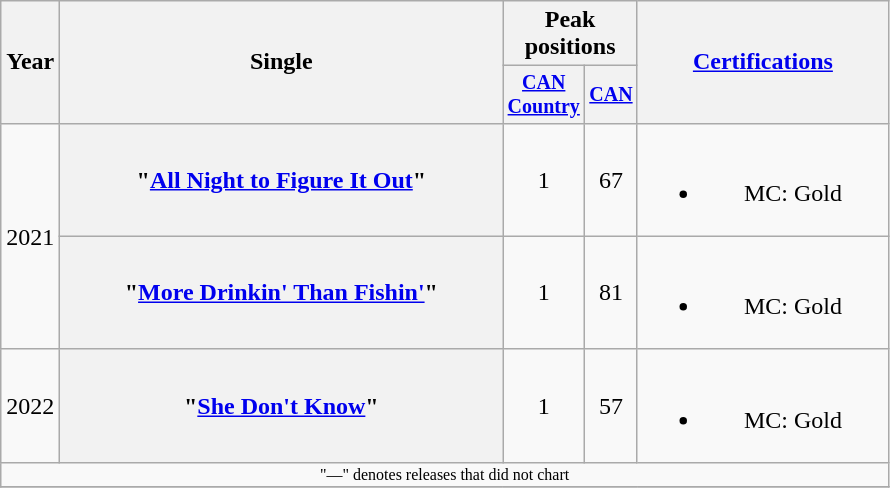<table class="wikitable plainrowheaders" style="text-align:center;">
<tr>
<th rowspan="2">Year</th>
<th rowspan="2" style="width:18em;">Single</th>
<th colspan="2">Peak<br>positions</th>
<th rowspan="2" style="width:10em;"><a href='#'>Certifications</a></th>
</tr>
<tr style="font-size:smaller;">
<th><a href='#'>CAN<br>Country</a><br></th>
<th><a href='#'>CAN</a><br></th>
</tr>
<tr>
<td rowspan="2">2021</td>
<th scope="row">"<a href='#'>All Night to Figure It Out</a>"</th>
<td>1</td>
<td>67</td>
<td><br><ul><li>MC: Gold</li></ul></td>
</tr>
<tr>
<th scope="row">"<a href='#'>More Drinkin' Than Fishin'</a>"<br></th>
<td>1</td>
<td>81</td>
<td><br><ul><li>MC: Gold</li></ul></td>
</tr>
<tr>
<td>2022</td>
<th scope="row">"<a href='#'>She Don't Know</a>"</th>
<td>1</td>
<td>57</td>
<td><br><ul><li>MC: Gold</li></ul></td>
</tr>
<tr>
<td colspan="5" style="font-size:8pt">"—" denotes releases that did not chart</td>
</tr>
<tr>
</tr>
</table>
